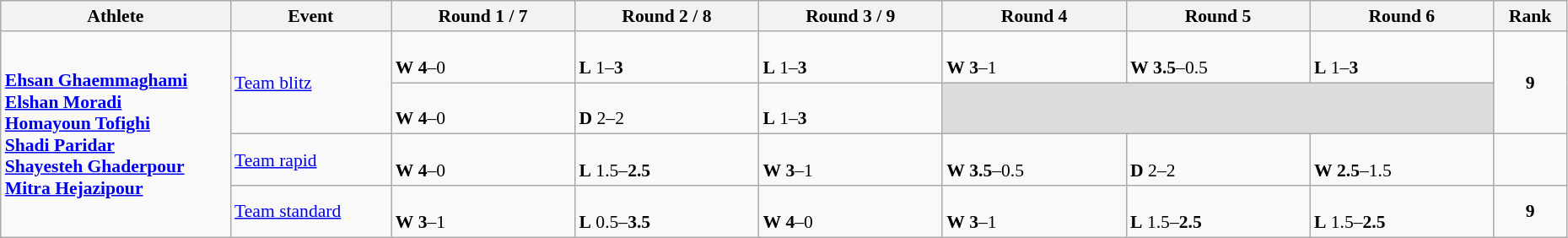<table class="wikitable" width="98%" style="text-align:left; font-size:90%">
<tr>
<th width="10%">Athlete</th>
<th width="7%">Event</th>
<th width="8%">Round 1 / 7</th>
<th width="8%">Round 2 / 8</th>
<th width="8%">Round 3 / 9</th>
<th width="8%">Round 4</th>
<th width="8%">Round 5</th>
<th width="8%">Round 6</th>
<th width="3%">Rank</th>
</tr>
<tr>
<td rowspan=4><strong><a href='#'>Ehsan Ghaemmaghami</a><br><a href='#'>Elshan Moradi</a><br><a href='#'>Homayoun Tofighi</a><br><a href='#'>Shadi Paridar</a><br><a href='#'>Shayesteh Ghaderpour</a><br><a href='#'>Mitra Hejazipour</a></strong></td>
<td rowspan=2><a href='#'>Team blitz</a></td>
<td><br><strong>W</strong> <strong>4</strong>–0</td>
<td><br><strong>L</strong> 1–<strong>3</strong></td>
<td><br><strong>L</strong> 1–<strong>3</strong></td>
<td><br><strong>W</strong> <strong>3</strong>–1</td>
<td><br><strong>W</strong> <strong>3.5</strong>–0.5</td>
<td><br><strong>L</strong> 1–<strong>3</strong></td>
<td rowspan=2 align=center><strong>9</strong></td>
</tr>
<tr>
<td><br><strong>W</strong> <strong>4</strong>–0</td>
<td><br><strong>D</strong> 2–2</td>
<td><br><strong>L</strong> 1–<strong>3</strong></td>
<td colspan=3 bgcolor=#DCDCDC></td>
</tr>
<tr>
<td><a href='#'>Team rapid</a></td>
<td><br><strong>W</strong> <strong>4</strong>–0</td>
<td><br><strong>L</strong> 1.5–<strong>2.5</strong></td>
<td><br><strong>W</strong> <strong>3</strong>–1</td>
<td><br><strong>W</strong> <strong>3.5</strong>–0.5</td>
<td><br><strong>D</strong> 2–2</td>
<td><br><strong>W</strong> <strong>2.5</strong>–1.5</td>
<td align=center></td>
</tr>
<tr>
<td><a href='#'>Team standard</a></td>
<td><br><strong>W</strong> <strong>3</strong>–1</td>
<td><br><strong>L</strong> 0.5–<strong>3.5</strong></td>
<td><br><strong>W</strong> <strong>4</strong>–0</td>
<td><br><strong>W</strong> <strong>3</strong>–1</td>
<td><br><strong>L</strong> 1.5–<strong>2.5</strong></td>
<td><br><strong>L</strong> 1.5–<strong>2.5</strong></td>
<td align=center><strong>9</strong></td>
</tr>
</table>
